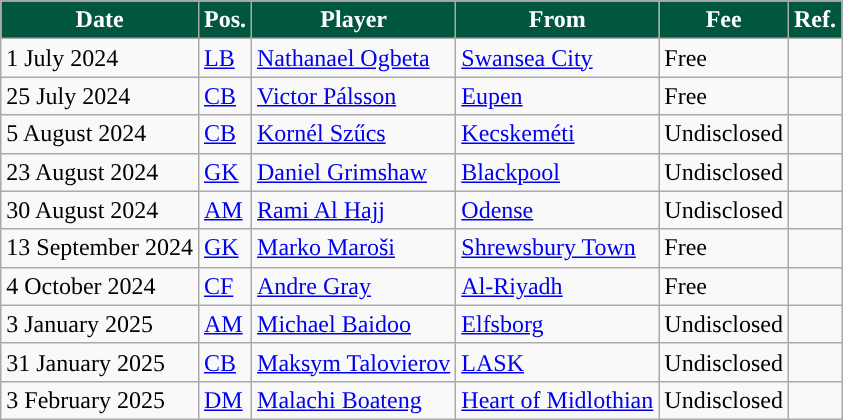<table class="wikitable plainrowheaders sortable">
<tr>
<th style="background:#00563F;color:#FFFFFF;">Date</th>
<th style="background:#00563F;color:#FFFFFF;">Pos.</th>
<th style="background:#00563F;color:#FFFFFF;">Player</th>
<th style="background:#00563F;color:#FFFFFF;">From</th>
<th style="background:#00563F;color:#FFFFFF;">Fee</th>
<th style="background:#00563F;color:#FFFFFF;">Ref.</th>
</tr>
<tr>
<td>1 July 2024</td>
<td><a href='#'>LB</a></td>
<td> <a href='#'>Nathanael Ogbeta</a></td>
<td> <a href='#'>Swansea City</a></td>
<td>Free</td>
<td></td>
</tr>
<tr>
<td>25 July 2024</td>
<td><a href='#'>CB</a></td>
<td> <a href='#'>Victor Pálsson</a></td>
<td> <a href='#'>Eupen</a></td>
<td>Free</td>
<td></td>
</tr>
<tr>
<td>5 August 2024</td>
<td><a href='#'>CB</a></td>
<td> <a href='#'>Kornél Szűcs</a></td>
<td> <a href='#'>Kecskeméti</a></td>
<td>Undisclosed</td>
<td></td>
</tr>
<tr>
<td>23 August 2024</td>
<td><a href='#'>GK</a></td>
<td> <a href='#'>Daniel Grimshaw</a></td>
<td> <a href='#'>Blackpool</a></td>
<td>Undisclosed</td>
<td></td>
</tr>
<tr>
<td>30 August 2024</td>
<td><a href='#'>AM</a></td>
<td> <a href='#'>Rami Al Hajj</a></td>
<td> <a href='#'>Odense</a></td>
<td>Undisclosed</td>
<td></td>
</tr>
<tr>
<td>13 September 2024</td>
<td><a href='#'>GK</a></td>
<td> <a href='#'>Marko Maroši</a></td>
<td> <a href='#'>Shrewsbury Town</a></td>
<td>Free</td>
<td></td>
</tr>
<tr>
<td>4 October 2024</td>
<td><a href='#'>CF</a></td>
<td> <a href='#'>Andre Gray</a></td>
<td> <a href='#'>Al-Riyadh</a></td>
<td>Free</td>
<td></td>
</tr>
<tr>
<td>3 January 2025</td>
<td><a href='#'>AM</a></td>
<td> <a href='#'>Michael Baidoo</a></td>
<td> <a href='#'>Elfsborg</a></td>
<td>Undisclosed</td>
<td></td>
</tr>
<tr>
<td>31 January 2025</td>
<td><a href='#'>CB</a></td>
<td> <a href='#'>Maksym Talovierov</a></td>
<td> <a href='#'>LASK</a></td>
<td>Undisclosed</td>
<td></td>
</tr>
<tr>
<td>3 February 2025</td>
<td><a href='#'>DM</a></td>
<td> <a href='#'>Malachi Boateng</a></td>
<td> <a href='#'>Heart of Midlothian</a></td>
<td>Undisclosed</td>
<td></td>
</tr>
</table>
